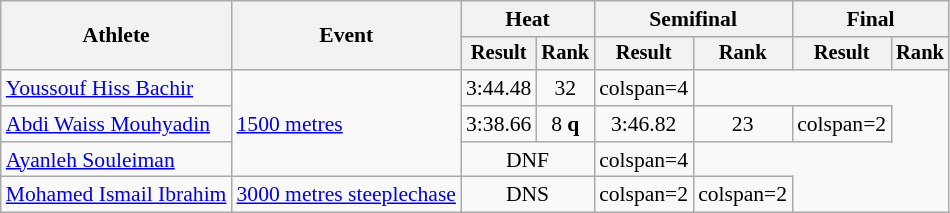<table class="wikitable" style="font-size:90%">
<tr>
<th rowspan="2">Athlete</th>
<th rowspan="2">Event</th>
<th colspan="2">Heat</th>
<th colspan="2">Semifinal</th>
<th colspan="2">Final</th>
</tr>
<tr style="font-size:95%">
<th>Result</th>
<th>Rank</th>
<th>Result</th>
<th>Rank</th>
<th>Result</th>
<th>Rank</th>
</tr>
<tr style=text-align:center>
<td style=text-align:left><a href='#'>Youssouf Hiss Bachir</a></td>
<td style=text-align:left rowspan=3><a href='#'>1500 metres</a></td>
<td>3:44.48</td>
<td>32</td>
<td>colspan=4 </td>
</tr>
<tr style=text-align:center>
<td style=text-align:left><a href='#'>Abdi Waiss Mouhyadin</a></td>
<td>3:38.66</td>
<td>8 <strong>q</strong></td>
<td>3:46.82</td>
<td>23</td>
<td>colspan=2 </td>
</tr>
<tr style=text-align:center>
<td style=text-align:left><a href='#'>Ayanleh Souleiman</a></td>
<td colspan=2>DNF</td>
<td>colspan=4 </td>
</tr>
<tr style=text-align:center>
<td style=text-align:left><a href='#'>Mohamed Ismail Ibrahim</a></td>
<td style=text-align:left><a href='#'>3000 metres steeplechase</a></td>
<td colspan=2>DNS</td>
<td>colspan=2 </td>
<td>colspan=2 </td>
</tr>
</table>
